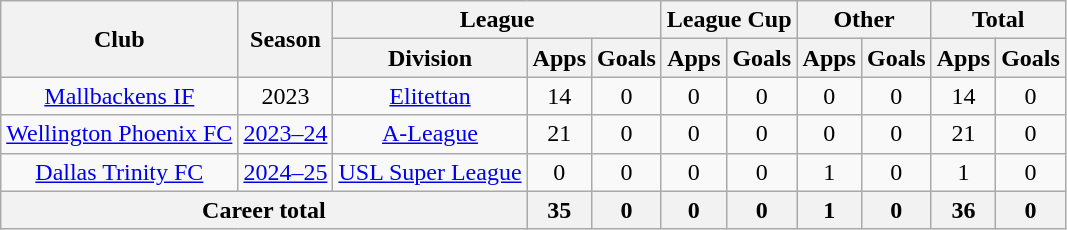<table class="wikitable" style="text-align:center">
<tr>
<th rowspan="2">Club</th>
<th rowspan="2">Season</th>
<th colspan="3">League</th>
<th colspan="2">League Cup</th>
<th colspan="2">Other</th>
<th colspan="2">Total</th>
</tr>
<tr>
<th>Division</th>
<th>Apps</th>
<th>Goals</th>
<th>Apps</th>
<th>Goals</th>
<th>Apps</th>
<th>Goals</th>
<th>Apps</th>
<th>Goals</th>
</tr>
<tr>
<td><a href='#'>Mallbackens IF</a></td>
<td>2023</td>
<td><a href='#'>Elitettan</a></td>
<td>14</td>
<td>0</td>
<td>0</td>
<td>0</td>
<td>0</td>
<td>0</td>
<td>14</td>
<td>0</td>
</tr>
<tr>
<td><a href='#'>Wellington Phoenix FC</a></td>
<td><a href='#'>2023–24</a></td>
<td><a href='#'>A-League</a></td>
<td>21</td>
<td>0</td>
<td>0</td>
<td>0</td>
<td>0</td>
<td>0</td>
<td>21</td>
<td>0</td>
</tr>
<tr>
<td><a href='#'>Dallas Trinity FC</a></td>
<td><a href='#'>2024–25</a></td>
<td><a href='#'>USL Super League</a></td>
<td>0</td>
<td>0</td>
<td>0</td>
<td>0</td>
<td>1</td>
<td>0</td>
<td>1</td>
<td>0</td>
</tr>
<tr>
<th colspan="3">Career total</th>
<th>35</th>
<th>0</th>
<th>0</th>
<th>0</th>
<th>1</th>
<th>0</th>
<th>36</th>
<th>0</th>
</tr>
</table>
